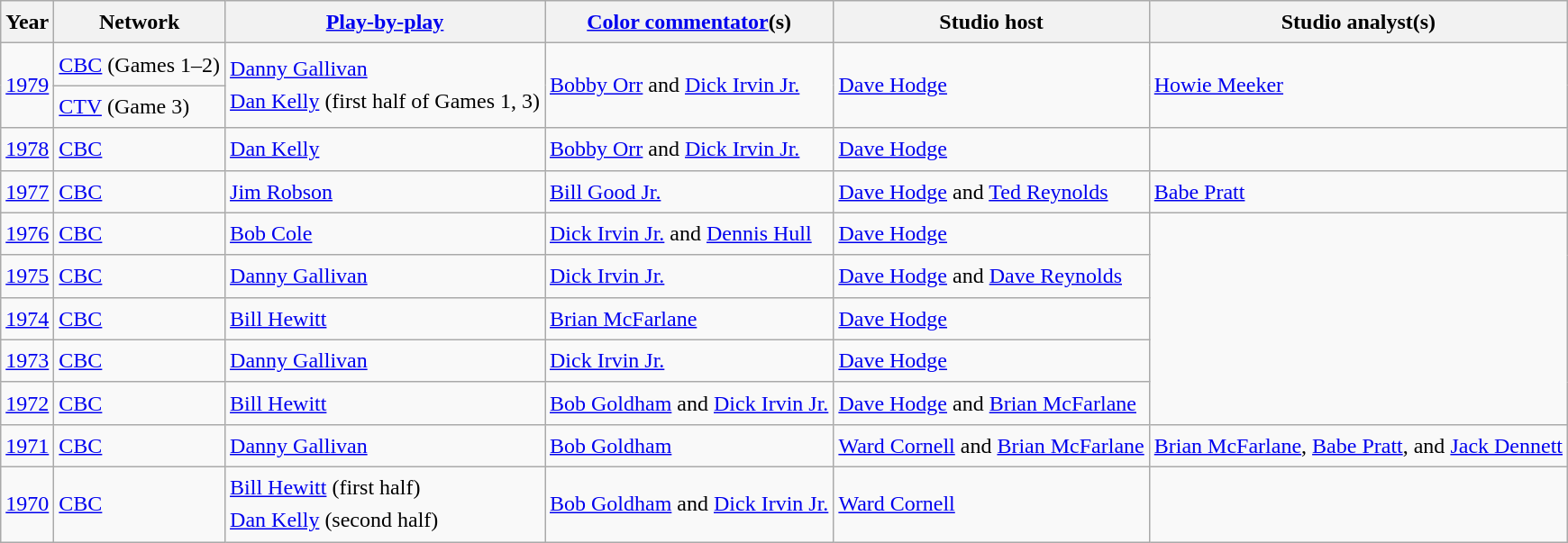<table class="wikitable sortable" style="font-size:1.00em; line-height:1.5em;">
<tr>
<th>Year</th>
<th>Network</th>
<th><a href='#'>Play-by-play</a></th>
<th><a href='#'>Color commentator</a>(s)</th>
<th>Studio host</th>
<th>Studio analyst(s)</th>
</tr>
<tr>
<td rowspan="2"><a href='#'>1979</a></td>
<td><a href='#'>CBC</a> (Games 1–2)</td>
<td rowspan="2"><a href='#'>Danny Gallivan</a><br><a href='#'>Dan Kelly</a> (first half of Games 1, 3)</td>
<td rowspan="2"><a href='#'>Bobby Orr</a> and <a href='#'>Dick Irvin Jr.</a></td>
<td rowspan="2"><a href='#'>Dave Hodge</a></td>
<td rowspan="2"><a href='#'>Howie Meeker</a></td>
</tr>
<tr>
<td><a href='#'>CTV</a> (Game 3)</td>
</tr>
<tr>
<td><a href='#'>1978</a></td>
<td><a href='#'>CBC</a></td>
<td><a href='#'>Dan Kelly</a></td>
<td><a href='#'>Bobby Orr</a> and <a href='#'>Dick Irvin Jr.</a></td>
<td><a href='#'>Dave Hodge</a></td>
</tr>
<tr>
<td><a href='#'>1977</a></td>
<td><a href='#'>CBC</a></td>
<td><a href='#'>Jim Robson</a></td>
<td><a href='#'>Bill Good Jr.</a></td>
<td><a href='#'>Dave Hodge</a> and <a href='#'>Ted Reynolds</a></td>
<td><a href='#'>Babe Pratt</a></td>
</tr>
<tr>
<td><a href='#'>1976</a></td>
<td><a href='#'>CBC</a></td>
<td><a href='#'>Bob Cole</a></td>
<td><a href='#'>Dick Irvin Jr.</a> and <a href='#'>Dennis Hull</a></td>
<td><a href='#'>Dave Hodge</a></td>
</tr>
<tr>
<td><a href='#'>1975</a></td>
<td><a href='#'>CBC</a></td>
<td><a href='#'>Danny Gallivan</a></td>
<td><a href='#'>Dick Irvin Jr.</a></td>
<td><a href='#'>Dave Hodge</a> and <a href='#'>Dave Reynolds</a></td>
</tr>
<tr>
<td><a href='#'>1974</a></td>
<td><a href='#'>CBC</a></td>
<td><a href='#'>Bill Hewitt</a></td>
<td><a href='#'>Brian McFarlane</a></td>
<td><a href='#'>Dave Hodge</a></td>
</tr>
<tr>
<td><a href='#'>1973</a></td>
<td><a href='#'>CBC</a></td>
<td><a href='#'>Danny Gallivan</a></td>
<td><a href='#'>Dick Irvin Jr.</a></td>
<td><a href='#'>Dave Hodge</a></td>
</tr>
<tr>
<td><a href='#'>1972</a></td>
<td><a href='#'>CBC</a></td>
<td><a href='#'>Bill Hewitt</a></td>
<td><a href='#'>Bob Goldham</a> and <a href='#'>Dick Irvin Jr.</a></td>
<td><a href='#'>Dave Hodge</a> and <a href='#'>Brian McFarlane</a></td>
</tr>
<tr>
<td><a href='#'>1971</a></td>
<td><a href='#'>CBC</a></td>
<td><a href='#'>Danny Gallivan</a></td>
<td><a href='#'>Bob Goldham</a></td>
<td><a href='#'>Ward Cornell</a> and <a href='#'>Brian McFarlane</a></td>
<td><a href='#'>Brian McFarlane</a>, <a href='#'>Babe Pratt</a>, and <a href='#'>Jack Dennett</a></td>
</tr>
<tr>
<td><a href='#'>1970</a></td>
<td><a href='#'>CBC</a></td>
<td><a href='#'>Bill Hewitt</a> (first half)<br><a href='#'>Dan Kelly</a> (second half)</td>
<td><a href='#'>Bob Goldham</a> and <a href='#'>Dick Irvin Jr.</a></td>
<td><a href='#'>Ward Cornell</a></td>
</tr>
</table>
